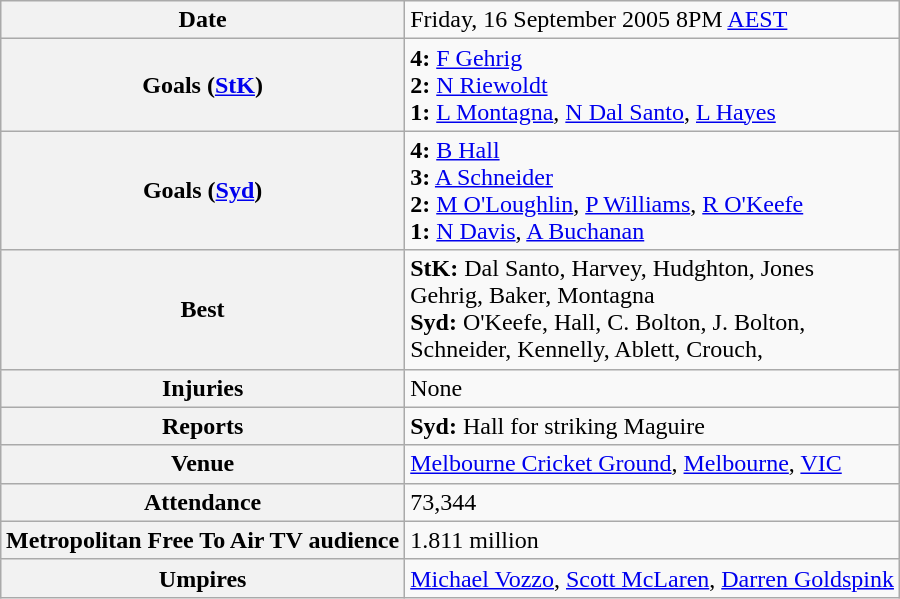<table class="wikitable" style="margin:1em auto;">
<tr>
<th>Date</th>
<td>Friday, 16 September 2005 8PM <a href='#'>AEST</a></td>
</tr>
<tr>
<th>Goals (<a href='#'>StK</a>)</th>
<td><strong>4:</strong> <a href='#'>F Gehrig</a><br><strong>2:</strong> <a href='#'>N Riewoldt</a><br><strong>1:</strong> <a href='#'>L Montagna</a>, <a href='#'>N Dal Santo</a>, <a href='#'>L Hayes</a></td>
</tr>
<tr>
<th>Goals (<a href='#'>Syd</a>)</th>
<td><strong>4:</strong> <a href='#'>B Hall</a><br><strong>3:</strong> <a href='#'>A Schneider</a><br><strong>2:</strong> <a href='#'>M O'Loughlin</a>, <a href='#'>P Williams</a>, <a href='#'>R O'Keefe</a><br><strong>1:</strong> <a href='#'>N Davis</a>, <a href='#'>A Buchanan</a></td>
</tr>
<tr>
<th>Best</th>
<td><strong>StK:</strong> Dal Santo, Harvey, Hudghton, Jones<br>Gehrig, Baker, Montagna<br><strong>Syd:</strong> O'Keefe, Hall, C. Bolton, J. Bolton,<br>Schneider, Kennelly, Ablett, Crouch,</td>
</tr>
<tr>
<th>Injuries</th>
<td>None</td>
</tr>
<tr>
<th>Reports</th>
<td><strong>Syd:</strong> Hall for striking Maguire</td>
</tr>
<tr>
<th>Venue</th>
<td><a href='#'>Melbourne Cricket Ground</a>, <a href='#'>Melbourne</a>, <a href='#'>VIC</a></td>
</tr>
<tr>
<th>Attendance</th>
<td>73,344</td>
</tr>
<tr>
<th>Metropolitan Free To Air TV audience</th>
<td>1.811 million</td>
</tr>
<tr>
<th>Umpires</th>
<td><a href='#'>Michael Vozzo</a>, <a href='#'>Scott McLaren</a>, <a href='#'>Darren Goldspink</a></td>
</tr>
</table>
